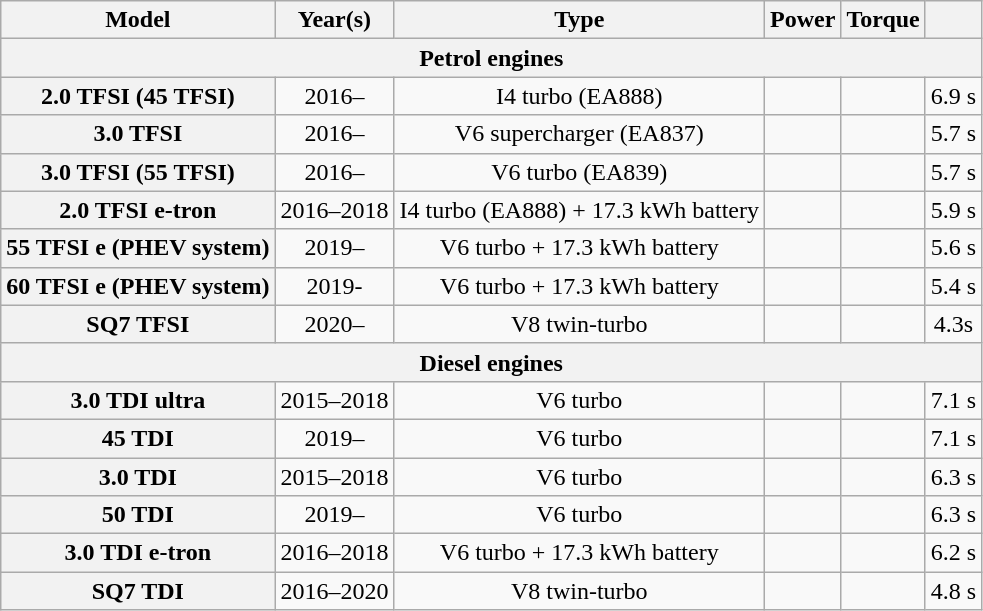<table class="wikitable" style="text-align: center;">
<tr style="vertical-align:middle;">
<th>Model</th>
<th>Year(s)</th>
<th>Type</th>
<th>Power</th>
<th>Torque</th>
<th></th>
</tr>
<tr>
<th colspan="6" style="text-align:center">Petrol engines</th>
</tr>
<tr>
<th>2.0 TFSI (45 TFSI)</th>
<td>2016–</td>
<td> I4 turbo (EA888)</td>
<td></td>
<td></td>
<td>6.9 s</td>
</tr>
<tr>
<th>3.0 TFSI</th>
<td>2016–</td>
<td> V6 supercharger (EA837)</td>
<td></td>
<td></td>
<td>5.7 s</td>
</tr>
<tr>
<th>3.0 TFSI (55 TFSI)</th>
<td>2016–</td>
<td> V6 turbo (EA839)</td>
<td></td>
<td></td>
<td>5.7 s</td>
</tr>
<tr>
<th>2.0 TFSI e-tron</th>
<td>2016–2018</td>
<td> I4 turbo (EA888) + 17.3 kWh battery</td>
<td></td>
<td></td>
<td>5.9 s</td>
</tr>
<tr>
<th>55 TFSI e (PHEV system)</th>
<td>2019–</td>
<td> V6 turbo + 17.3 kWh battery</td>
<td></td>
<td></td>
<td>5.6 s</td>
</tr>
<tr>
<th>60 TFSI e (PHEV system)</th>
<td>2019-</td>
<td> V6 turbo + 17.3 kWh battery</td>
<td></td>
<td></td>
<td>5.4 s</td>
</tr>
<tr>
<th>SQ7 TFSI</th>
<td>2020–</td>
<td> V8 twin-turbo</td>
<td></td>
<td></td>
<td>4.3s</td>
</tr>
<tr>
<th colspan="6" style="text-align:center">Diesel engines</th>
</tr>
<tr>
<th>3.0 TDI ultra</th>
<td>2015–2018</td>
<td> V6 turbo</td>
<td></td>
<td></td>
<td>7.1 s</td>
</tr>
<tr>
<th>45 TDI</th>
<td>2019–</td>
<td> V6 turbo</td>
<td></td>
<td></td>
<td>7.1 s</td>
</tr>
<tr>
<th>3.0 TDI</th>
<td>2015–2018</td>
<td> V6 turbo</td>
<td></td>
<td></td>
<td>6.3 s</td>
</tr>
<tr>
<th>50 TDI</th>
<td>2019–</td>
<td> V6 turbo</td>
<td></td>
<td></td>
<td>6.3 s</td>
</tr>
<tr>
<th>3.0 TDI e-tron</th>
<td>2016–2018</td>
<td> V6 turbo + 17.3 kWh battery</td>
<td></td>
<td></td>
<td>6.2 s</td>
</tr>
<tr>
<th>SQ7 TDI</th>
<td>2016–2020</td>
<td> V8 twin-turbo</td>
<td></td>
<td></td>
<td>4.8 s</td>
</tr>
</table>
